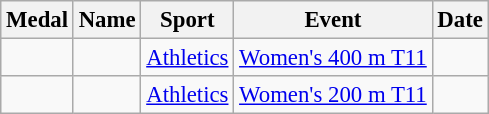<table class="wikitable sortable" style="font-size: 95%;">
<tr>
<th>Medal</th>
<th>Name</th>
<th>Sport</th>
<th>Event</th>
<th>Date</th>
</tr>
<tr>
<td></td>
<td></td>
<td><a href='#'>Athletics</a></td>
<td><a href='#'>Women's 400 m T11</a></td>
<td></td>
</tr>
<tr>
<td></td>
<td></td>
<td><a href='#'>Athletics</a></td>
<td><a href='#'>Women's 200 m T11</a></td>
<td></td>
</tr>
</table>
